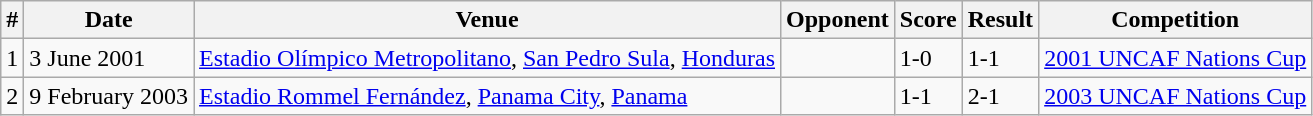<table class="wikitable">
<tr>
<th>#</th>
<th>Date</th>
<th>Venue</th>
<th>Opponent</th>
<th>Score</th>
<th>Result</th>
<th>Competition</th>
</tr>
<tr>
<td>1</td>
<td>3 June 2001</td>
<td><a href='#'>Estadio Olímpico Metropolitano</a>, <a href='#'>San Pedro Sula</a>, <a href='#'>Honduras</a></td>
<td></td>
<td>1-0</td>
<td>1-1</td>
<td><a href='#'>2001 UNCAF Nations Cup</a></td>
</tr>
<tr>
<td>2</td>
<td>9 February 2003</td>
<td><a href='#'>Estadio Rommel Fernández</a>, <a href='#'>Panama City</a>, <a href='#'>Panama</a></td>
<td></td>
<td>1-1</td>
<td>2-1</td>
<td><a href='#'>2003 UNCAF Nations Cup</a></td>
</tr>
</table>
